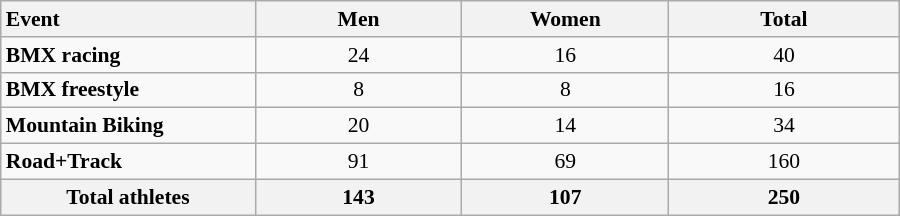<table class="wikitable collapsible sortable"  style="width:600px; text-align:center; font-size:90%;">
<tr>
<th style="text-align:left; width:100px;">Event</th>
<th width=80>Men</th>
<th width=80>Women</th>
<th width=90>Total</th>
</tr>
<tr>
<td align=left><strong>BMX racing</strong></td>
<td>24</td>
<td>16</td>
<td>40</td>
</tr>
<tr>
<td align=left><strong>BMX freestyle</strong></td>
<td>8</td>
<td>8</td>
<td>16</td>
</tr>
<tr>
<td align=left><strong>Mountain Biking</strong></td>
<td>20</td>
<td>14</td>
<td>34</td>
</tr>
<tr>
<td align=left><strong>Road+Track</strong></td>
<td>91</td>
<td>69</td>
<td>160</td>
</tr>
<tr class="sortbottom">
<th>Total athletes</th>
<th>143</th>
<th>107</th>
<th>250</th>
</tr>
</table>
